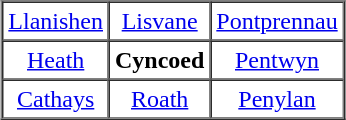<table border=1 cellpadding=3 cellspacing=0 align=center style="text-align:center;">
<tr>
<td><a href='#'>Llanishen</a></td>
<td><a href='#'>Lisvane</a></td>
<td><a href='#'>Pontprennau</a></td>
</tr>
<tr>
<td><a href='#'>Heath</a></td>
<td><strong>Cyncoed</strong></td>
<td><a href='#'>Pentwyn</a></td>
</tr>
<tr>
<td><a href='#'>Cathays</a></td>
<td><a href='#'>Roath</a></td>
<td><a href='#'>Penylan</a></td>
</tr>
</table>
